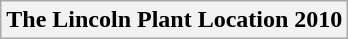<table class="wikitable unsortable">
<tr>
<th style="background:light gray; color:black">The Lincoln Plant Location 2010<br></th>
</tr>
</table>
